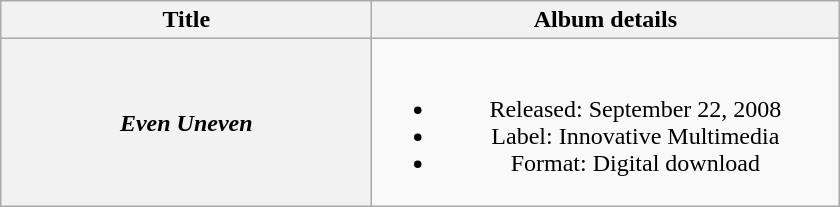<table class="wikitable plainrowheaders" style="text-align:center">
<tr>
<th scope="col" style="width:15em;">Title</th>
<th scope="col" style="width:19em;">Album details</th>
</tr>
<tr>
<th scope="row"><em>Even Uneven</em></th>
<td><br><ul><li>Released: September 22, 2008</li><li>Label: Innovative Multimedia</li><li>Format: Digital download</li></ul></td>
</tr>
</table>
